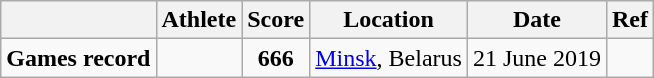<table class="wikitable">
<tr>
<th></th>
<th>Athlete</th>
<th>Score</th>
<th>Location</th>
<th>Date</th>
<th>Ref</th>
</tr>
<tr>
<td><strong>Games record</strong></td>
<td></td>
<td style="text-align:center;"><strong>666</strong></td>
<td><a href='#'>Minsk</a>, Belarus</td>
<td>21 June 2019</td>
<td style="text-align:center;"></td>
</tr>
</table>
